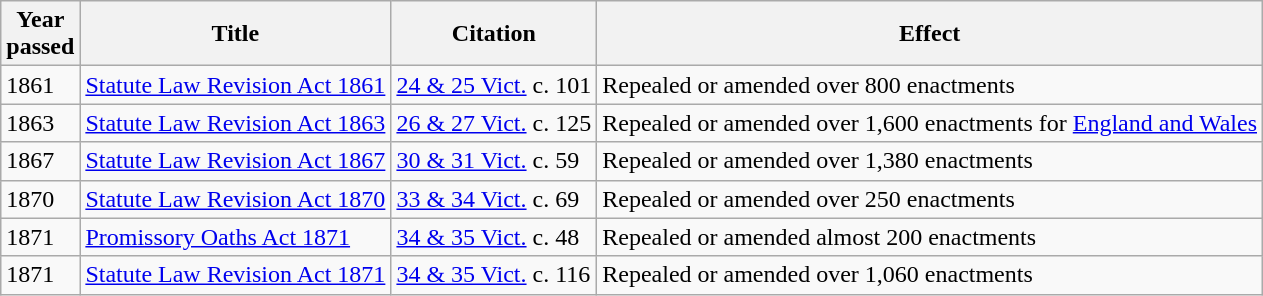<table class="wikitable">
<tr>
<th>Year<br>passed</th>
<th>Title</th>
<th>Citation</th>
<th>Effect</th>
</tr>
<tr>
<td>1861</td>
<td><a href='#'>Statute Law Revision Act 1861</a></td>
<td><a href='#'>24 & 25 Vict.</a> c. 101</td>
<td>Repealed or amended over 800 enactments</td>
</tr>
<tr>
<td>1863</td>
<td><a href='#'>Statute Law Revision Act 1863</a></td>
<td><a href='#'>26 & 27 Vict.</a> c. 125</td>
<td>Repealed or amended over 1,600 enactments for <a href='#'>England and Wales</a></td>
</tr>
<tr>
<td>1867</td>
<td><a href='#'>Statute Law Revision Act 1867</a></td>
<td><a href='#'>30 & 31 Vict.</a> c. 59</td>
<td>Repealed or amended over 1,380 enactments</td>
</tr>
<tr>
<td>1870</td>
<td><a href='#'>Statute Law Revision Act 1870</a></td>
<td><a href='#'>33 & 34 Vict.</a> c. 69</td>
<td>Repealed or amended over 250 enactments</td>
</tr>
<tr>
<td>1871</td>
<td><a href='#'>Promissory Oaths Act 1871</a></td>
<td><a href='#'>34 & 35 Vict.</a> c. 48</td>
<td>Repealed or amended almost 200 enactments</td>
</tr>
<tr>
<td>1871</td>
<td><a href='#'>Statute Law Revision Act 1871</a></td>
<td><a href='#'>34 & 35 Vict.</a> c. 116</td>
<td>Repealed or amended over 1,060 enactments</td>
</tr>
</table>
